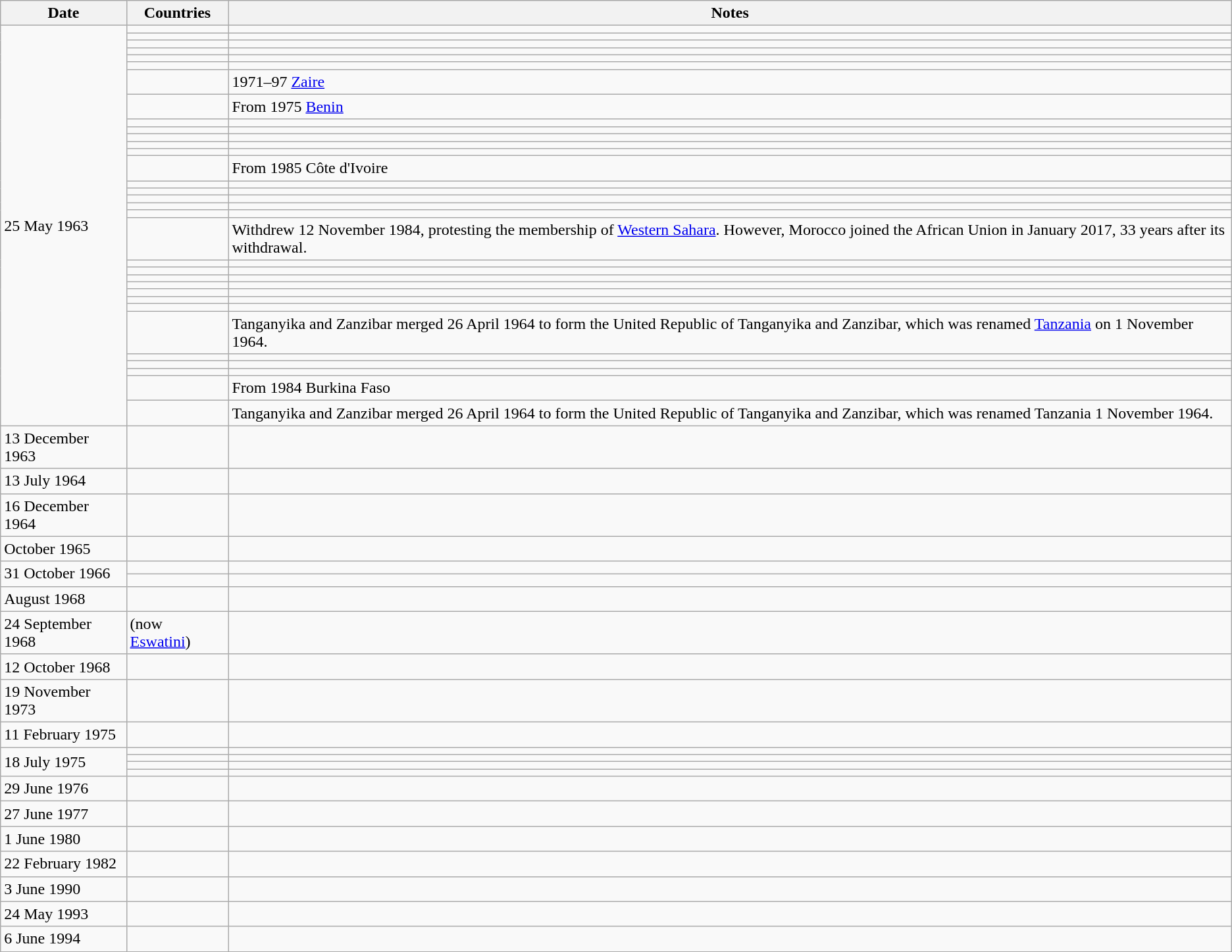<table class="wikitable">
<tr>
<th>Date</th>
<th>Countries</th>
<th>Notes</th>
</tr>
<tr>
<td rowspan=33>25 May 1963</td>
<td></td>
<td></td>
</tr>
<tr>
<td></td>
<td></td>
</tr>
<tr>
<td></td>
<td></td>
</tr>
<tr>
<td></td>
<td></td>
</tr>
<tr>
<td></td>
<td></td>
</tr>
<tr>
<td></td>
<td></td>
</tr>
<tr>
<td></td>
<td>1971–97 <a href='#'>Zaire</a></td>
</tr>
<tr>
<td></td>
<td>From 1975 <a href='#'>Benin</a></td>
</tr>
<tr>
<td></td>
<td></td>
</tr>
<tr>
<td></td>
<td></td>
</tr>
<tr>
<td></td>
<td></td>
</tr>
<tr>
<td></td>
<td></td>
</tr>
<tr>
<td></td>
<td></td>
</tr>
<tr>
<td></td>
<td>From 1985 Côte d'Ivoire</td>
</tr>
<tr>
<td></td>
<td></td>
</tr>
<tr>
<td></td>
<td></td>
</tr>
<tr>
<td></td>
<td></td>
</tr>
<tr>
<td></td>
<td></td>
</tr>
<tr>
<td></td>
<td></td>
</tr>
<tr>
<td></td>
<td>Withdrew 12 November 1984, protesting the membership of <a href='#'>Western Sahara</a>. However, Morocco joined the African Union in January 2017, 33 years after its withdrawal.</td>
</tr>
<tr>
<td></td>
<td></td>
</tr>
<tr>
<td></td>
<td></td>
</tr>
<tr>
<td></td>
<td></td>
</tr>
<tr>
<td></td>
<td></td>
</tr>
<tr>
<td></td>
<td></td>
</tr>
<tr>
<td></td>
<td></td>
</tr>
<tr>
<td></td>
<td></td>
</tr>
<tr>
<td></td>
<td>Tanganyika and Zanzibar merged 26 April 1964 to form the United Republic of Tanganyika and Zanzibar, which was renamed <a href='#'>Tanzania</a> on 1 November 1964.</td>
</tr>
<tr>
<td></td>
<td></td>
</tr>
<tr>
<td></td>
<td></td>
</tr>
<tr>
<td></td>
<td></td>
</tr>
<tr>
<td></td>
<td>From 1984 Burkina Faso</td>
</tr>
<tr>
<td></td>
<td>Tanganyika and Zanzibar merged 26 April 1964 to form the United Republic of Tanganyika and Zanzibar, which was renamed Tanzania 1 November 1964.</td>
</tr>
<tr>
<td>13 December 1963</td>
<td></td>
<td></td>
</tr>
<tr>
<td>13 July 1964</td>
<td></td>
<td></td>
</tr>
<tr>
<td>16 December 1964</td>
<td></td>
<td></td>
</tr>
<tr>
<td>October 1965</td>
<td></td>
<td></td>
</tr>
<tr>
<td rowspan=2>31 October 1966</td>
<td></td>
<td></td>
</tr>
<tr>
<td></td>
<td></td>
</tr>
<tr>
<td>August 1968</td>
<td></td>
<td></td>
</tr>
<tr>
<td>24 September 1968</td>
<td> (now <a href='#'>Eswatini</a>)</td>
<td></td>
</tr>
<tr>
<td>12 October 1968</td>
<td></td>
<td></td>
</tr>
<tr>
<td>19 November 1973</td>
<td></td>
<td></td>
</tr>
<tr>
<td>11 February 1975</td>
<td></td>
<td></td>
</tr>
<tr>
<td rowspan=4>18 July 1975</td>
<td></td>
<td></td>
</tr>
<tr>
<td></td>
<td></td>
</tr>
<tr>
<td></td>
<td></td>
</tr>
<tr>
<td></td>
<td></td>
</tr>
<tr>
<td>29 June 1976</td>
<td></td>
<td></td>
</tr>
<tr>
<td>27 June 1977</td>
<td></td>
<td></td>
</tr>
<tr>
<td>1 June 1980</td>
<td></td>
<td></td>
</tr>
<tr>
<td>22 February 1982</td>
<td></td>
<td></td>
</tr>
<tr>
<td>3 June 1990</td>
<td></td>
<td></td>
</tr>
<tr>
<td>24 May 1993</td>
<td></td>
<td></td>
</tr>
<tr>
<td>6 June 1994</td>
<td></td>
<td></td>
</tr>
</table>
